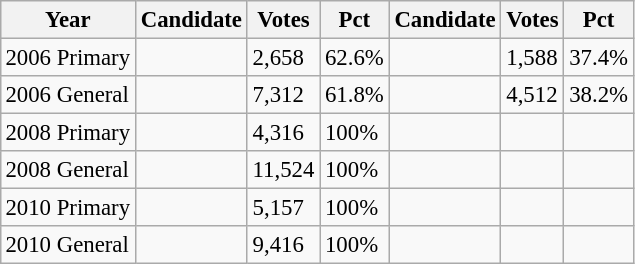<table class="wikitable" style="margin:0.5em ; font-size:95%">
<tr>
<th>Year</th>
<th>Candidate</th>
<th>Votes</th>
<th>Pct</th>
<th>Candidate</th>
<th>Votes</th>
<th>Pct</th>
</tr>
<tr>
<td>2006 Primary</td>
<td></td>
<td>2,658</td>
<td>62.6%</td>
<td></td>
<td>1,588</td>
<td>37.4%</td>
</tr>
<tr>
<td>2006 General</td>
<td></td>
<td>7,312</td>
<td>61.8%</td>
<td></td>
<td>4,512</td>
<td>38.2%</td>
</tr>
<tr>
<td>2008 Primary</td>
<td></td>
<td>4,316</td>
<td>100%</td>
<td></td>
<td></td>
<td></td>
</tr>
<tr>
<td>2008 General</td>
<td></td>
<td>11,524</td>
<td>100%</td>
<td></td>
<td></td>
<td></td>
</tr>
<tr>
<td>2010 Primary</td>
<td></td>
<td>5,157</td>
<td>100%</td>
<td></td>
<td></td>
<td></td>
</tr>
<tr>
<td>2010 General</td>
<td></td>
<td>9,416</td>
<td>100%</td>
<td></td>
<td></td>
<td></td>
</tr>
</table>
